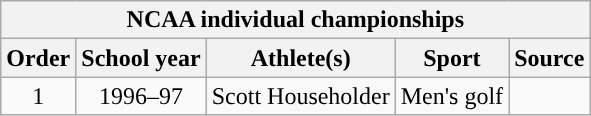<table class="wikitable" style="text-align:center">
<tr align="center">
<th colspan=5>NCAA individual championships</th>
</tr>
<tr>
<th>Order</th>
<th>School year</th>
<th>Athlete(s)</th>
<th>Sport</th>
<th>Source</th>
</tr>
<tr align="center" bgcolor="">
<td>1</td>
<td>1996–97</td>
<td>Scott Householder</td>
<td>Men's golf</td>
<td></td>
</tr>
</table>
